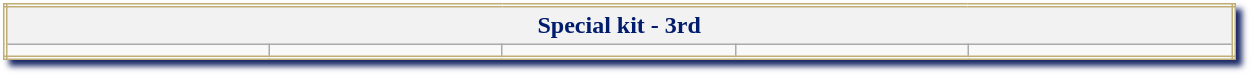<table class="wikitable collapsible collapsed" style="width:65%; border:double #c1ad76; box-shadow: 4px 4px 4px #182865;">
<tr style="color:#001C6D; font-weight=bold;">
<th colspan=5>Special kit - 3rd</th>
</tr>
<tr>
<td></td>
<td></td>
<td></td>
<td></td>
<td></td>
</tr>
</table>
